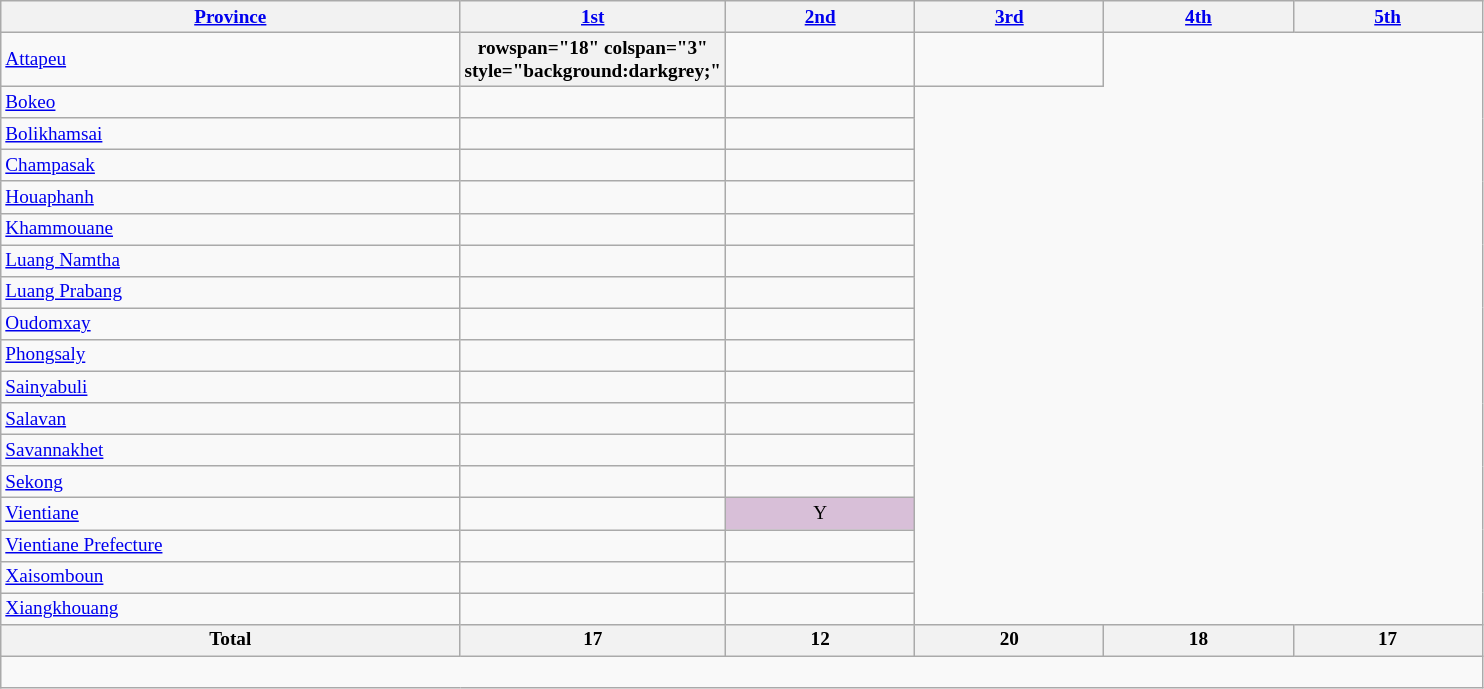<table class="wikitable sortable" style="font-size: 80%;">
<tr>
<th width=300><a href='#'>Province</a></th>
<th width=120><a href='#'>1st</a></th>
<th width=120><a href='#'>2nd</a></th>
<th width=120><a href='#'>3rd</a></th>
<th width=120><a href='#'>4th</a></th>
<th width=120><a href='#'>5th</a></th>
</tr>
<tr>
<td><a href='#'>Attapeu</a></td>
<th>rowspan="18" colspan="3" style="background:darkgrey;" </th>
<td></td>
<td></td>
</tr>
<tr>
<td><a href='#'>Bokeo</a></td>
<td></td>
<td></td>
</tr>
<tr>
<td><a href='#'>Bolikhamsai</a></td>
<td></td>
<td></td>
</tr>
<tr>
<td><a href='#'>Champasak</a></td>
<td></td>
<td></td>
</tr>
<tr>
<td><a href='#'>Houaphanh</a></td>
<td></td>
<td></td>
</tr>
<tr>
<td><a href='#'>Khammouane</a></td>
<td></td>
<td></td>
</tr>
<tr>
<td><a href='#'>Luang Namtha</a></td>
<td></td>
<td></td>
</tr>
<tr>
<td><a href='#'>Luang Prabang</a></td>
<td></td>
<td></td>
</tr>
<tr>
<td><a href='#'>Oudomxay</a></td>
<td></td>
<td></td>
</tr>
<tr>
<td><a href='#'>Phongsaly</a></td>
<td></td>
<td></td>
</tr>
<tr>
<td><a href='#'>Sainyabuli</a></td>
<td></td>
<td></td>
</tr>
<tr>
<td><a href='#'>Salavan</a></td>
<td></td>
<td></td>
</tr>
<tr>
<td><a href='#'>Savannakhet</a></td>
<td></td>
<td></td>
</tr>
<tr>
<td><a href='#'>Sekong</a></td>
<td></td>
<td></td>
</tr>
<tr>
<td><a href='#'>Vientiane</a></td>
<td></td>
<td bgcolor=#D8BFD8 align=center>Y</td>
</tr>
<tr>
<td><a href='#'>Vientiane Prefecture</a></td>
<td></td>
<td></td>
</tr>
<tr>
<td><a href='#'>Xaisomboun</a></td>
<td></td>
<td></td>
</tr>
<tr>
<td><a href='#'>Xiangkhouang</a></td>
<td></td>
<td></td>
</tr>
<tr>
<th>Total</th>
<th>17</th>
<th>12</th>
<th>20</th>
<th>18</th>
<th>17</th>
</tr>
<tr>
<td colspan="9" align=left><br></td>
</tr>
</table>
